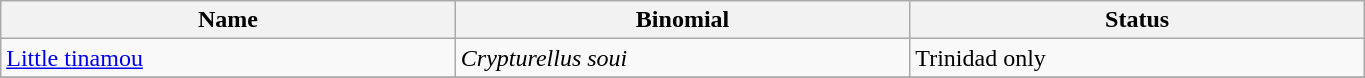<table width=72% class="wikitable">
<tr>
<th width=24%>Name</th>
<th width=24%>Binomial</th>
<th width=24%>Status</th>
</tr>
<tr>
<td><a href='#'>Little tinamou</a></td>
<td><em>Crypturellus soui</em></td>
<td>Trinidad only</td>
</tr>
<tr>
</tr>
</table>
